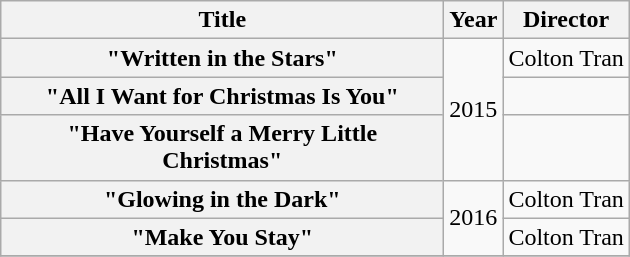<table class="wikitable plainrowheaders" border="1">
<tr>
<th scope="col" style="width:18em;">Title</th>
<th scope="col">Year</th>
<th scope="col">Director</th>
</tr>
<tr>
<th scope="row">"Written in the Stars"</th>
<td rowspan="3">2015</td>
<td>Colton Tran </td>
</tr>
<tr>
<th scope="row">"All I Want for Christmas Is You"</th>
<td></td>
</tr>
<tr>
<th scope="row">"Have Yourself a Merry Little Christmas"</th>
<td></td>
</tr>
<tr>
<th scope="row">"Glowing in the Dark"</th>
<td rowspan=2">2016</td>
<td>Colton Tran </td>
</tr>
<tr>
<th scope="row">"Make You Stay"</th>
<td>Colton Tran </td>
</tr>
<tr>
</tr>
</table>
